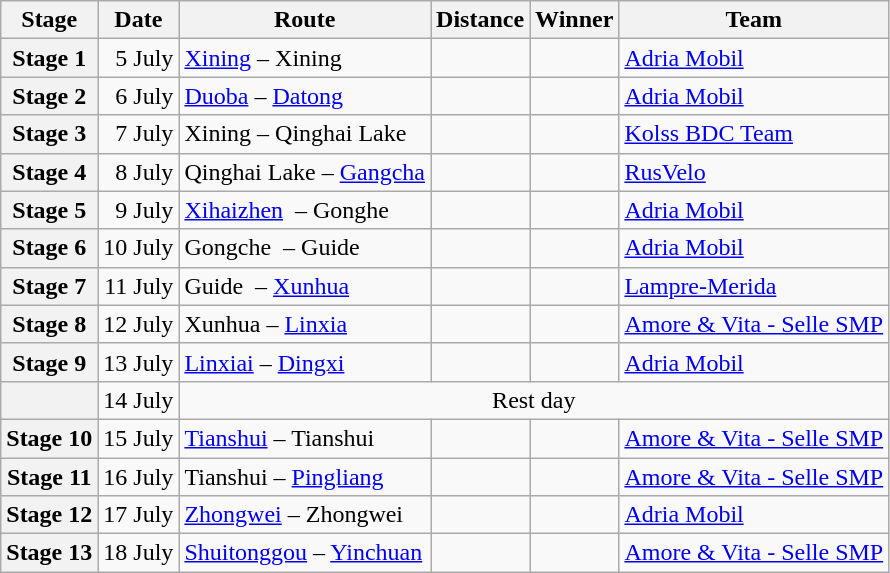<table class="wikitable">
<tr>
<th>Stage</th>
<th>Date</th>
<th>Route</th>
<th>Distance</th>
<th>Winner</th>
<th>Team</th>
</tr>
<tr>
<th style="text-align:center">Stage 1</th>
<td align=right>5 July</td>
<td><a href='#'>Xining</a> – Xining</td>
<td style="text-align:center;"></td>
<td></td>
<td><a href='#'>Adria Mobil</a></td>
</tr>
<tr>
<th style="text-align:center">Stage 2</th>
<td align=right>6 July</td>
<td><a href='#'>Duoba</a> – <a href='#'>Datong</a></td>
<td style="text-align:center;"></td>
<td></td>
<td><a href='#'>Adria Mobil</a></td>
</tr>
<tr>
<th style="text-align:center">Stage 3</th>
<td align=right>7 July</td>
<td>Xining – Qinghai Lake</td>
<td style="text-align:center;"></td>
<td></td>
<td><a href='#'>Kolss BDC Team</a></td>
</tr>
<tr>
<th style="text-align:center">Stage 4</th>
<td align=right>8 July</td>
<td>Qinghai Lake – <a href='#'>Gangcha</a></td>
<td style="text-align:center;"></td>
<td></td>
<td><a href='#'>RusVelo</a></td>
</tr>
<tr>
<th style="text-align:center">Stage 5</th>
<td align=right>9 July</td>
<td><a href='#'>Xihaizhen</a>  – Gonghe</td>
<td style="text-align:center;"></td>
<td></td>
<td><a href='#'>Adria Mobil</a></td>
</tr>
<tr>
<th style="text-align:center">Stage 6</th>
<td align=right>10 July</td>
<td>Gongche  – Guide</td>
<td style="text-align:center;"></td>
<td></td>
<td><a href='#'>Adria Mobil</a></td>
</tr>
<tr>
<th style="text-align:center">Stage 7</th>
<td align=right>11 July</td>
<td>Guide  – <a href='#'>Xunhua</a></td>
<td style="text-align:center;"></td>
<td></td>
<td><a href='#'>Lampre-Merida</a></td>
</tr>
<tr>
<th style="text-align:center">Stage 8</th>
<td align=right>12 July</td>
<td>Xunhua – <a href='#'>Linxia</a></td>
<td style="text-align:center;"></td>
<td></td>
<td><a href='#'>Amore & Vita - Selle SMP</a></td>
</tr>
<tr>
<th style="text-align:center">Stage 9</th>
<td align=right>13 July</td>
<td><a href='#'>Linxiai</a> – <a href='#'>Dingxi</a></td>
<td style="text-align:center;"></td>
<td></td>
<td><a href='#'>Adria Mobil</a></td>
</tr>
<tr>
<th style="text-align:center"></th>
<td align=right>14 July</td>
<td colspan="4" style="text-align:center;">Rest day</td>
</tr>
<tr>
<th style="text-align:center">Stage 10</th>
<td align=right>15 July</td>
<td><a href='#'>Tianshui</a> – Tianshui</td>
<td style="text-align:center;"></td>
<td></td>
<td><a href='#'>Amore & Vita - Selle SMP</a></td>
</tr>
<tr>
<th style="text-align:center">Stage 11</th>
<td align=right>16 July</td>
<td>Tianshui – <a href='#'>Pingliang</a></td>
<td style="text-align:center;"></td>
<td></td>
<td><a href='#'>Amore & Vita - Selle SMP</a></td>
</tr>
<tr>
<th style="text-align:center">Stage 12</th>
<td align=right>17 July</td>
<td><a href='#'>Zhongwei</a> – Zhongwei</td>
<td style="text-align:center;"></td>
<td></td>
<td><a href='#'>Adria Mobil</a></td>
</tr>
<tr>
<th style="text-align:center">Stage 13</th>
<td align=right>18 July</td>
<td><a href='#'>Shuitonggou</a> – <a href='#'>Yinchuan</a></td>
<td style="text-align:center;"></td>
<td></td>
<td><a href='#'>Amore & Vita - Selle SMP</a></td>
</tr>
</table>
